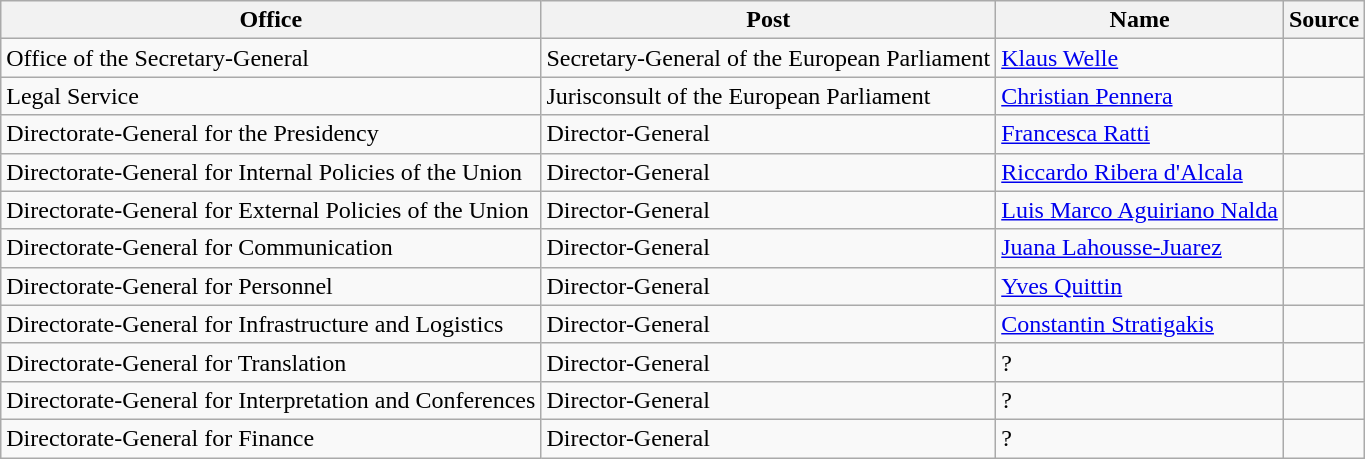<table class="wikitable">
<tr>
<th>Office</th>
<th>Post</th>
<th>Name</th>
<th>Source</th>
</tr>
<tr>
<td>Office of the Secretary-General</td>
<td>Secretary-General of the European Parliament</td>
<td> <a href='#'>Klaus Welle</a></td>
<td></td>
</tr>
<tr>
<td>Legal Service</td>
<td>Jurisconsult of the European Parliament</td>
<td> <a href='#'>Christian Pennera</a></td>
<td></td>
</tr>
<tr>
<td>Directorate-General for the Presidency</td>
<td>Director-General</td>
<td> <a href='#'>Francesca Ratti</a></td>
<td></td>
</tr>
<tr>
<td>Directorate-General for Internal Policies of the Union</td>
<td>Director-General</td>
<td> <a href='#'>Riccardo Ribera d'Alcala</a></td>
<td></td>
</tr>
<tr>
<td>Directorate-General for External Policies of the Union</td>
<td>Director-General</td>
<td> <a href='#'>Luis Marco Aguiriano Nalda</a></td>
<td></td>
</tr>
<tr>
<td>Directorate-General for Communication</td>
<td>Director-General</td>
<td> <a href='#'>Juana Lahousse-Juarez</a></td>
<td></td>
</tr>
<tr>
<td>Directorate-General for Personnel</td>
<td>Director-General</td>
<td> <a href='#'>Yves Quittin</a></td>
<td></td>
</tr>
<tr>
<td>Directorate-General for Infrastructure and Logistics</td>
<td>Director-General</td>
<td> <a href='#'>Constantin Stratigakis</a></td>
<td></td>
</tr>
<tr>
<td>Directorate-General for Translation</td>
<td>Director-General</td>
<td>?</td>
<td></td>
</tr>
<tr>
<td>Directorate-General for Interpretation and Conferences</td>
<td>Director-General</td>
<td>?</td>
<td></td>
</tr>
<tr>
<td>Directorate-General for Finance</td>
<td>Director-General</td>
<td>?</td>
<td></td>
</tr>
</table>
